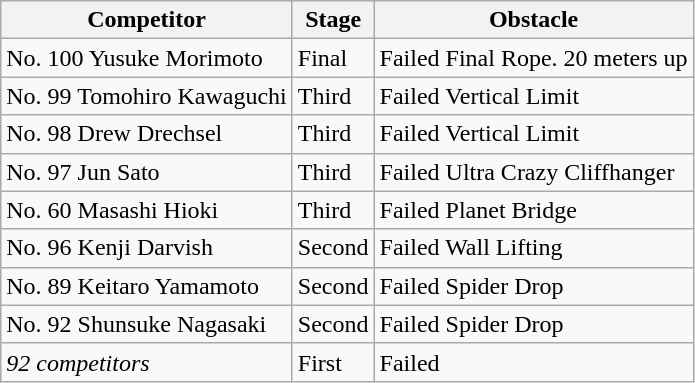<table class="wikitable">
<tr>
<th>Competitor</th>
<th>Stage</th>
<th>Obstacle</th>
</tr>
<tr>
<td>No. 100 Yusuke Morimoto</td>
<td>Final</td>
<td>Failed Final Rope. 20 meters up</td>
</tr>
<tr>
<td>No. 99 Tomohiro Kawaguchi</td>
<td>Third</td>
<td>Failed Vertical Limit</td>
</tr>
<tr>
<td>No. 98 Drew Drechsel</td>
<td>Third</td>
<td>Failed Vertical Limit</td>
</tr>
<tr>
<td>No. 97 Jun Sato</td>
<td>Third</td>
<td>Failed Ultra Crazy Cliffhanger</td>
</tr>
<tr>
<td>No. 60 Masashi Hioki</td>
<td>Third</td>
<td>Failed Planet Bridge</td>
</tr>
<tr>
<td>No. 96 Kenji Darvish</td>
<td>Second</td>
<td>Failed Wall Lifting</td>
</tr>
<tr>
<td>No. 89 Keitaro Yamamoto</td>
<td>Second</td>
<td>Failed Spider Drop</td>
</tr>
<tr>
<td>No. 92 Shunsuke Nagasaki</td>
<td>Second</td>
<td>Failed Spider Drop</td>
</tr>
<tr>
<td><em>92 competitors</em></td>
<td>First</td>
<td>Failed</td>
</tr>
</table>
